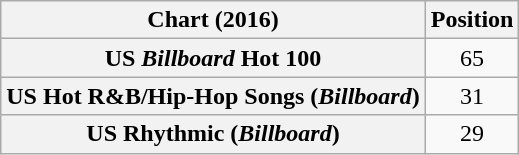<table class="wikitable plainrowheaders sortable" style="text-align:center">
<tr>
<th>Chart (2016)</th>
<th>Position</th>
</tr>
<tr>
<th scope="row">US <em>Billboard</em> Hot 100</th>
<td>65</td>
</tr>
<tr>
<th scope="row">US Hot R&B/Hip-Hop Songs (<em>Billboard</em>)</th>
<td>31</td>
</tr>
<tr>
<th scope="row">US Rhythmic (<em>Billboard</em>)</th>
<td>29</td>
</tr>
</table>
